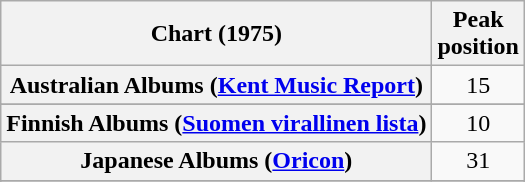<table class="wikitable sortable plainrowheaders">
<tr>
<th>Chart (1975)</th>
<th>Peak<br>position</th>
</tr>
<tr>
<th scope="row">Australian Albums (<a href='#'>Kent Music Report</a>)</th>
<td align="center">15</td>
</tr>
<tr>
</tr>
<tr>
<th scope="row">Finnish Albums (<a href='#'>Suomen virallinen lista</a>)</th>
<td align="center">10</td>
</tr>
<tr>
<th scope="row">Japanese Albums (<a href='#'>Oricon</a>)</th>
<td align="center">31</td>
</tr>
<tr>
</tr>
<tr>
</tr>
<tr>
</tr>
</table>
